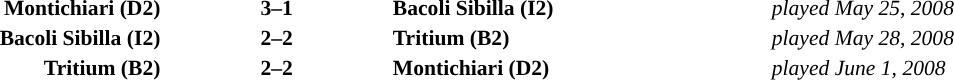<table style="width:100%;" cellspacing="1">
<tr>
<th style="width:20%;"></th>
<th style="width:12%;"></th>
<th style="width:20%;"></th>
<th width="20%'"></th>
<th></th>
</tr>
<tr style="font-size:90%;">
<td align="right"><strong>Montichiari (D2)</strong></td>
<td style="text-align:center;"><strong>3–1</strong></td>
<td align="left"><strong>Bacoli Sibilla  (I2)</strong></td>
<td align="left"><em>played May 25, 2008</em></td>
</tr>
<tr style="font-size:90%;">
<td align="right"><strong>Bacoli Sibilla  (I2)</strong></td>
<td style="text-align:center;"><strong>2–2</strong></td>
<td align="left"><strong>Tritium (B2)</strong></td>
<td align="left"><em>played May 28, 2008</em></td>
</tr>
<tr style="font-size:90%;">
<td align="right"><strong>Tritium (B2)</strong></td>
<td style="text-align:center;"><strong>2–2</strong></td>
<td align="left"><strong>Montichiari (D2)</strong></td>
<td align="left"><em>played June 1, 2008</em></td>
</tr>
</table>
